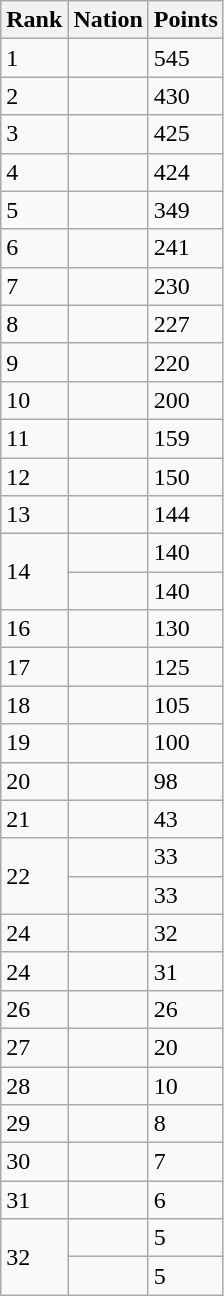<table class="wikitable">
<tr>
<th>Rank</th>
<th>Nation</th>
<th>Points</th>
</tr>
<tr>
<td>1</td>
<td></td>
<td>545</td>
</tr>
<tr>
<td>2</td>
<td></td>
<td>430</td>
</tr>
<tr>
<td>3</td>
<td></td>
<td>425</td>
</tr>
<tr>
<td>4</td>
<td></td>
<td>424</td>
</tr>
<tr>
<td>5</td>
<td></td>
<td>349</td>
</tr>
<tr>
<td>6</td>
<td></td>
<td>241</td>
</tr>
<tr>
<td>7</td>
<td></td>
<td>230</td>
</tr>
<tr>
<td>8</td>
<td></td>
<td>227</td>
</tr>
<tr>
<td>9</td>
<td></td>
<td>220</td>
</tr>
<tr>
<td>10</td>
<td></td>
<td>200</td>
</tr>
<tr>
<td>11</td>
<td></td>
<td>159</td>
</tr>
<tr>
<td>12</td>
<td></td>
<td>150</td>
</tr>
<tr>
<td>13</td>
<td></td>
<td>144</td>
</tr>
<tr>
<td rowspan=2>14</td>
<td></td>
<td>140</td>
</tr>
<tr>
<td></td>
<td>140</td>
</tr>
<tr>
<td>16</td>
<td></td>
<td>130</td>
</tr>
<tr>
<td>17</td>
<td></td>
<td>125</td>
</tr>
<tr>
<td>18</td>
<td></td>
<td>105</td>
</tr>
<tr>
<td>19</td>
<td></td>
<td>100</td>
</tr>
<tr>
<td>20</td>
<td></td>
<td>98</td>
</tr>
<tr>
<td>21</td>
<td></td>
<td>43</td>
</tr>
<tr>
<td rowspan=2>22</td>
<td></td>
<td>33</td>
</tr>
<tr>
<td></td>
<td>33</td>
</tr>
<tr>
<td>24</td>
<td></td>
<td>32</td>
</tr>
<tr>
<td>24</td>
<td></td>
<td>31</td>
</tr>
<tr>
<td>26</td>
<td></td>
<td>26</td>
</tr>
<tr>
<td>27</td>
<td></td>
<td>20</td>
</tr>
<tr>
<td>28</td>
<td></td>
<td>10</td>
</tr>
<tr>
<td>29</td>
<td></td>
<td>8</td>
</tr>
<tr>
<td>30</td>
<td></td>
<td>7</td>
</tr>
<tr>
<td>31</td>
<td></td>
<td>6</td>
</tr>
<tr>
<td rowspan=2>32</td>
<td></td>
<td>5</td>
</tr>
<tr>
<td></td>
<td>5</td>
</tr>
</table>
